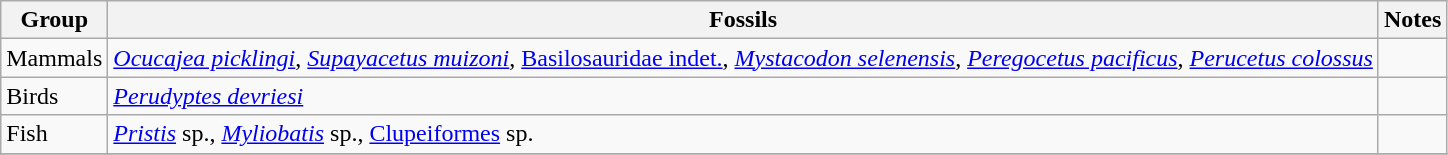<table class="wikitable sortable">
<tr>
<th>Group</th>
<th>Fossils</th>
<th>Notes</th>
</tr>
<tr>
<td>Mammals</td>
<td><em><a href='#'>Ocucajea picklingi</a></em>, <em><a href='#'>Supayacetus muizoni</a></em>, <a href='#'>Basilosauridae indet.</a>, <em><a href='#'>Mystacodon selenensis</a></em>, <em><a href='#'>Peregocetus pacificus</a></em>, <em><a href='#'>Perucetus colossus</a></em></td>
<td></td>
</tr>
<tr>
<td>Birds</td>
<td><em><a href='#'>Perudyptes devriesi</a></em></td>
<td></td>
</tr>
<tr>
<td>Fish</td>
<td><em><a href='#'>Pristis</a></em> sp., <em><a href='#'>Myliobatis</a></em> sp., <a href='#'>Clupeiformes</a> sp.</td>
<td></td>
</tr>
<tr>
</tr>
</table>
